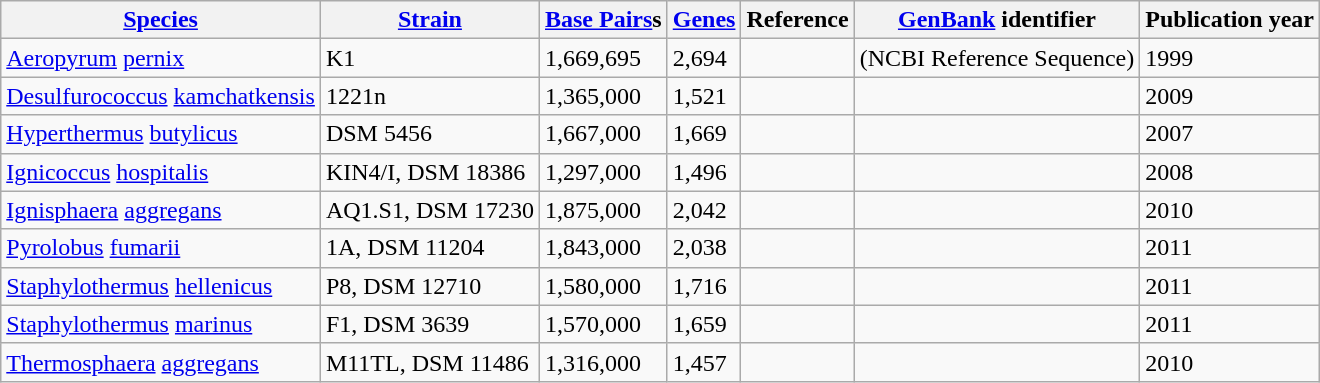<table class="wikitable sortable">
<tr>
<th><a href='#'>Species</a></th>
<th><a href='#'>Strain</a></th>
<th><a href='#'>Base Pairs</a>s</th>
<th><a href='#'>Genes</a></th>
<th>Reference</th>
<th><a href='#'>GenBank</a> identifier</th>
<th>Publication year</th>
</tr>
<tr>
<td><a href='#'>Aeropyrum</a> <a href='#'>pernix</a></td>
<td>K1</td>
<td>1,669,695</td>
<td>2,694</td>
<td></td>
<td> (NCBI Reference Sequence)</td>
<td>1999</td>
</tr>
<tr>
<td><a href='#'>Desulfurococcus</a> <a href='#'>kamchatkensis</a></td>
<td>1221n</td>
<td>1,365,000</td>
<td>1,521</td>
<td></td>
<td></td>
<td>2009</td>
</tr>
<tr>
<td><a href='#'>Hyperthermus</a> <a href='#'>butylicus</a></td>
<td>DSM 5456</td>
<td>1,667,000</td>
<td>1,669</td>
<td></td>
<td></td>
<td>2007</td>
</tr>
<tr>
<td><a href='#'>Ignicoccus</a> <a href='#'>hospitalis</a></td>
<td>KIN4/I, DSM 18386</td>
<td>1,297,000</td>
<td>1,496</td>
<td></td>
<td></td>
<td>2008</td>
</tr>
<tr>
<td><a href='#'>Ignisphaera</a> <a href='#'>aggregans</a></td>
<td>AQ1.S1, DSM 17230</td>
<td>1,875,000</td>
<td>2,042</td>
<td></td>
<td></td>
<td>2010</td>
</tr>
<tr>
<td><a href='#'>Pyrolobus</a> <a href='#'>fumarii</a></td>
<td>1A, DSM 11204</td>
<td>1,843,000</td>
<td>2,038</td>
<td></td>
<td></td>
<td>2011</td>
</tr>
<tr>
<td><a href='#'>Staphylothermus</a> <a href='#'>hellenicus</a></td>
<td>P8, DSM 12710</td>
<td>1,580,000</td>
<td>1,716</td>
<td></td>
<td></td>
<td>2011</td>
</tr>
<tr>
<td><a href='#'>Staphylothermus</a> <a href='#'>marinus</a></td>
<td>F1, DSM 3639</td>
<td>1,570,000</td>
<td>1,659</td>
<td></td>
<td></td>
<td>2011</td>
</tr>
<tr>
<td><a href='#'>Thermosphaera</a> <a href='#'>aggregans</a></td>
<td>M11TL, DSM 11486</td>
<td>1,316,000</td>
<td>1,457</td>
<td></td>
<td></td>
<td>2010</td>
</tr>
</table>
